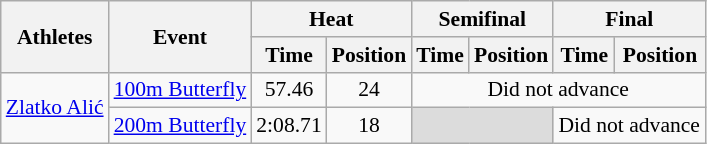<table class="wikitable" border="1" style="font-size:90%">
<tr>
<th rowspan=2>Athletes</th>
<th rowspan=2>Event</th>
<th colspan=2>Heat</th>
<th colspan=2>Semifinal</th>
<th colspan=2>Final</th>
</tr>
<tr>
<th>Time</th>
<th>Position</th>
<th>Time</th>
<th>Position</th>
<th>Time</th>
<th>Position</th>
</tr>
<tr>
<td rowspan=2><a href='#'>Zlatko Alić</a></td>
<td><a href='#'>100m Butterfly</a></td>
<td align=center>57.46</td>
<td align=center>24</td>
<td colspan="4" align=center>Did not advance</td>
</tr>
<tr>
<td><a href='#'>200m Butterfly</a></td>
<td align=center>2:08.71</td>
<td align=center>18</td>
<td colspan=2 bgcolor=#DCDCDC></td>
<td colspan="2" align=center>Did not advance</td>
</tr>
</table>
